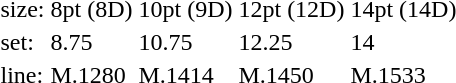<table style="margin-left:40px;">
<tr>
<td>size:</td>
<td>8pt (8D)</td>
<td>10pt (9D)</td>
<td>12pt (12D)</td>
<td>14pt (14D)</td>
</tr>
<tr>
<td>set:</td>
<td>8.75</td>
<td>10.75</td>
<td>12.25</td>
<td>14</td>
</tr>
<tr>
<td>line:</td>
<td>M.1280</td>
<td>M.1414</td>
<td>M.1450</td>
<td>M.1533</td>
</tr>
</table>
